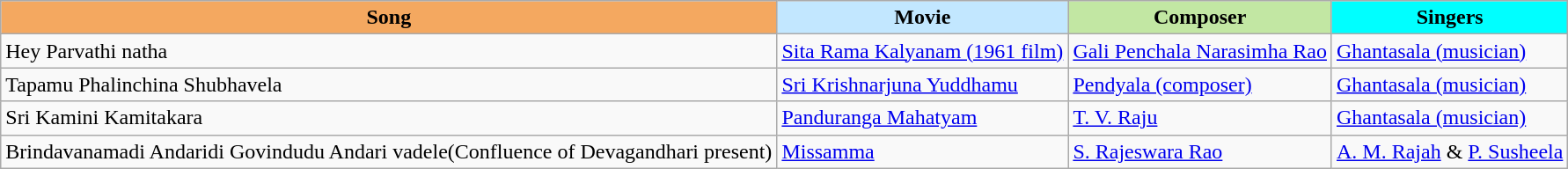<table class="wikitable sortable">
<tr>
<th style="background:#f4a860">Song</th>
<th style="background:#c2e7ff">Movie</th>
<th style="background:#c2e7a3">Composer</th>
<th style="background:#00ffff">Singers</th>
</tr>
<tr>
<td>Hey Parvathi natha</td>
<td><a href='#'>Sita Rama Kalyanam (1961 film)</a></td>
<td><a href='#'>Gali Penchala Narasimha Rao</a></td>
<td><a href='#'>Ghantasala (musician)</a></td>
</tr>
<tr>
<td>Tapamu Phalinchina Shubhavela</td>
<td><a href='#'>Sri Krishnarjuna Yuddhamu</a></td>
<td><a href='#'>Pendyala (composer)</a></td>
<td><a href='#'>Ghantasala (musician)</a></td>
</tr>
<tr>
<td>Sri Kamini Kamitakara</td>
<td><a href='#'>Panduranga Mahatyam</a></td>
<td><a href='#'>T. V. Raju</a></td>
<td><a href='#'>Ghantasala (musician)</a></td>
</tr>
<tr>
<td>Brindavanamadi Andaridi Govindudu Andari vadele(Confluence of Devagandhari present)</td>
<td><a href='#'>Missamma</a></td>
<td><a href='#'>S. Rajeswara Rao</a></td>
<td><a href='#'>A. M. Rajah</a> & <a href='#'>P. Susheela</a></td>
</tr>
</table>
